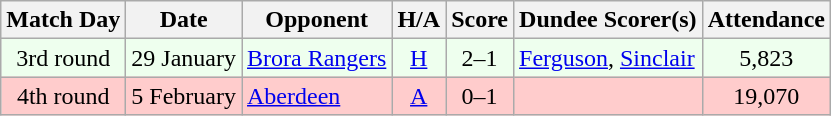<table class="wikitable" style="text-align:center">
<tr>
<th>Match Day</th>
<th>Date</th>
<th>Opponent</th>
<th>H/A</th>
<th>Score</th>
<th>Dundee Scorer(s)</th>
<th>Attendance</th>
</tr>
<tr bgcolor="#EEFFEE">
<td>3rd round</td>
<td align="left">29 January</td>
<td align="left"><a href='#'>Brora Rangers</a></td>
<td><a href='#'>H</a></td>
<td>2–1</td>
<td align="left"><a href='#'>Ferguson</a>, <a href='#'>Sinclair</a></td>
<td>5,823</td>
</tr>
<tr bgcolor="#FFCCCC">
<td>4th round</td>
<td align="left">5 February</td>
<td align="left"><a href='#'>Aberdeen</a></td>
<td><a href='#'>A</a></td>
<td>0–1</td>
<td align="left"></td>
<td>19,070</td>
</tr>
</table>
